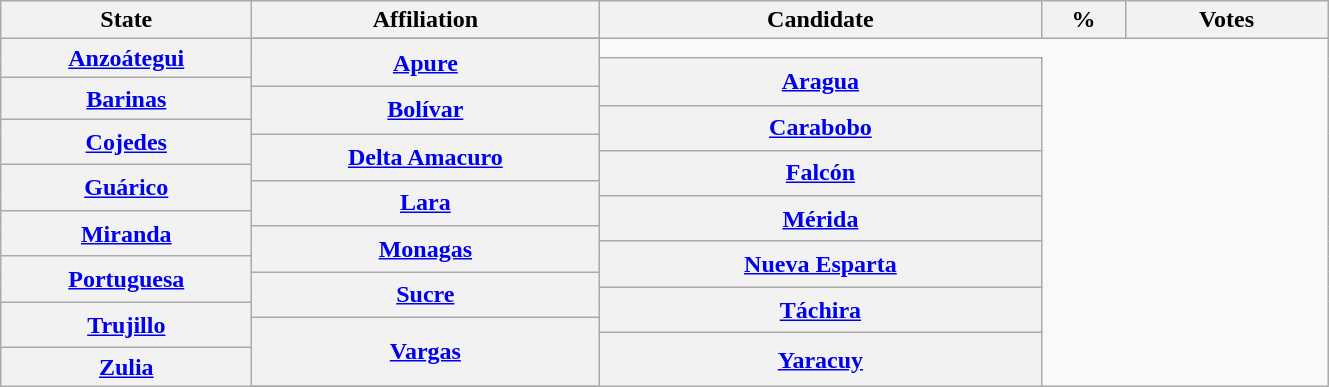<table class="wikitable plainrowheaders" style="text-align:center;">
<tr>
<th scope="col" rowspan="" style="width:10em;">State</th>
<th scope="col" rowspan="" style="width:14em;">Affiliation</th>
<th scope="col" rowspan="" style="width:18em;">Candidate</th>
<th scope="col" rowspan="" style="width:3em;">%</th>
<th scope="col" rowspan="" style="width:8em;">Votes</th>
</tr>
<tr>
<th scope="row" align="center" rowspan="3"><a href='#'>Anzoátegui</a><br>

</th>
</tr>
<tr>
<th scope="row" align="center" rowspan="3"><a href='#'>Apure</a><br>

</th>
</tr>
<tr>
<th scope="row" align="center" rowspan="3"><a href='#'>Aragua</a><br>

</th>
</tr>
<tr>
<th scope="row" align="center" rowspan="3"><a href='#'>Barinas</a><br>

</th>
</tr>
<tr>
<th scope="row" align="center" rowspan="3"><a href='#'>Bolívar</a><br>

</th>
</tr>
<tr>
<th scope="row" align="center" rowspan="3"><a href='#'>Carabobo</a><br>

</th>
</tr>
<tr>
<th scope="row" align="center" rowspan="3"><a href='#'>Cojedes</a><br>

</th>
</tr>
<tr>
<th scope="row" align="center" rowspan="3"><a href='#'>Delta Amacuro</a><br>

</th>
</tr>
<tr>
<th scope="row" align="center" rowspan="3"><a href='#'>Falcón</a><br>

</th>
</tr>
<tr>
<th scope="row" align="center" rowspan="3"><a href='#'>Guárico</a><br>

</th>
</tr>
<tr>
<th scope="row" align="center" rowspan="3"><a href='#'>Lara</a><br>

</th>
</tr>
<tr>
<th scope="row" align="center" rowspan="3"><a href='#'>Mérida</a><br>

</th>
</tr>
<tr>
<th scope="row" align="center" rowspan="3"><a href='#'>Miranda</a><br>

</th>
</tr>
<tr>
<th scope="row" align="center" rowspan="3"><a href='#'>Monagas</a><br>

</th>
</tr>
<tr>
<th scope="row" align="center" rowspan="3"><a href='#'>Nueva Esparta</a><br>

</th>
</tr>
<tr>
<th scope="row" align="center" rowspan="3"><a href='#'>Portuguesa</a><br>

</th>
</tr>
<tr>
<th scope="row" align="center" rowspan="3"><a href='#'>Sucre</a><br>

</th>
</tr>
<tr>
<th scope="row" align="center" rowspan="3"><a href='#'>Táchira</a><br>

</th>
</tr>
<tr>
<th scope="row" align="center" rowspan="3"><a href='#'>Trujillo</a><br>

</th>
</tr>
<tr>
<th scope="row" align="center" rowspan="3"><a href='#'>Vargas</a><br>

</th>
</tr>
<tr>
<th scope="row" align="center" rowspan="3"><a href='#'>Yaracuy</a><br>

</th>
</tr>
<tr>
<th scope="row" align="center" rowspan="3"><a href='#'>Zulia</a><br>

</th>
</tr>
<tr>
</tr>
</table>
